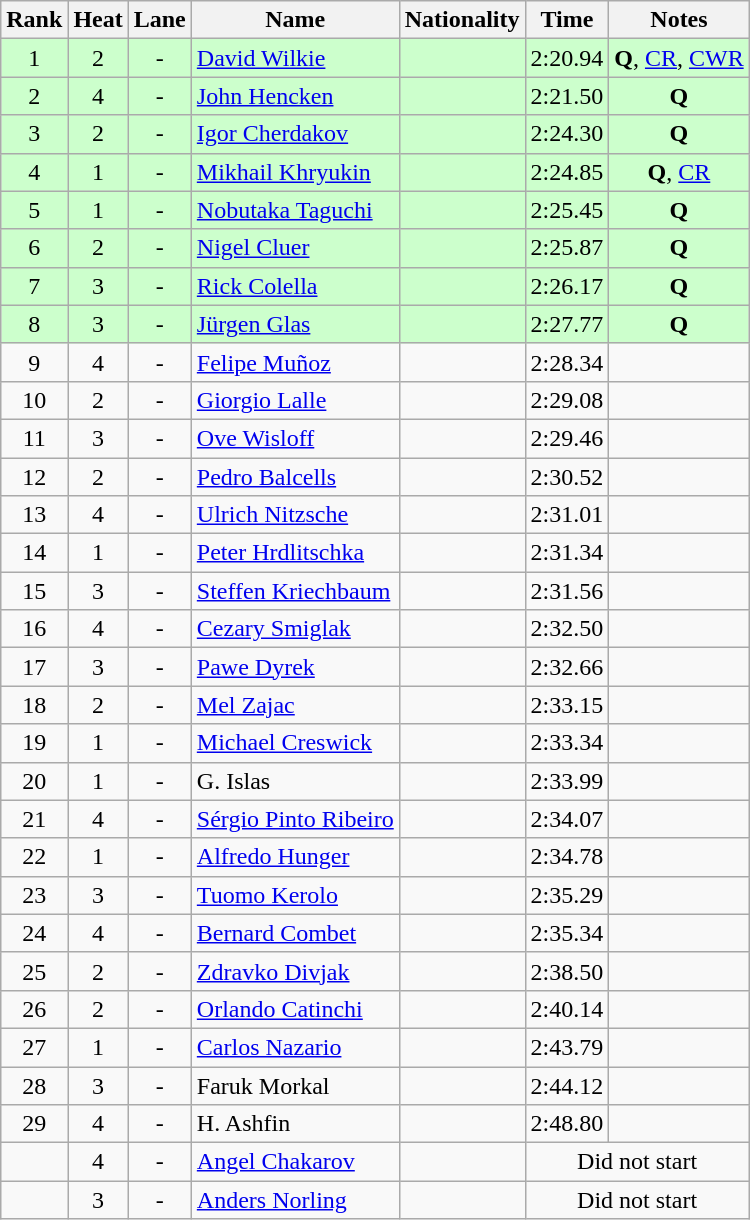<table class="wikitable sortable" style="text-align:center">
<tr>
<th>Rank</th>
<th>Heat</th>
<th>Lane</th>
<th>Name</th>
<th>Nationality</th>
<th>Time</th>
<th>Notes</th>
</tr>
<tr bgcolor=ccffcc>
<td>1</td>
<td>2</td>
<td>-</td>
<td align=left><a href='#'>David Wilkie</a></td>
<td align=left></td>
<td>2:20.94</td>
<td><strong>Q</strong>, <a href='#'>CR</a>, <a href='#'>CWR</a></td>
</tr>
<tr bgcolor=ccffcc>
<td>2</td>
<td>4</td>
<td>-</td>
<td align=left><a href='#'>John Hencken</a></td>
<td align=left></td>
<td>2:21.50</td>
<td><strong>Q</strong></td>
</tr>
<tr bgcolor=ccffcc>
<td>3</td>
<td>2</td>
<td>-</td>
<td align=left><a href='#'>Igor Cherdakov</a></td>
<td align=left></td>
<td>2:24.30</td>
<td><strong>Q</strong></td>
</tr>
<tr bgcolor=ccffcc>
<td>4</td>
<td>1</td>
<td>-</td>
<td align=left><a href='#'>Mikhail Khryukin</a></td>
<td align=left></td>
<td>2:24.85</td>
<td><strong>Q</strong>, <a href='#'>CR</a></td>
</tr>
<tr bgcolor=ccffcc>
<td>5</td>
<td>1</td>
<td>-</td>
<td align=left><a href='#'>Nobutaka Taguchi</a></td>
<td align=left></td>
<td>2:25.45</td>
<td><strong>Q</strong></td>
</tr>
<tr bgcolor=ccffcc>
<td>6</td>
<td>2</td>
<td>-</td>
<td align=left><a href='#'>Nigel Cluer</a></td>
<td align=left></td>
<td>2:25.87</td>
<td><strong>Q</strong></td>
</tr>
<tr bgcolor=ccffcc>
<td>7</td>
<td>3</td>
<td>-</td>
<td align=left><a href='#'>Rick Colella</a></td>
<td align=left></td>
<td>2:26.17</td>
<td><strong>Q</strong></td>
</tr>
<tr bgcolor=ccffcc>
<td>8</td>
<td>3</td>
<td>-</td>
<td align=left><a href='#'>Jürgen Glas</a></td>
<td align=left></td>
<td>2:27.77</td>
<td><strong>Q</strong></td>
</tr>
<tr>
<td>9</td>
<td>4</td>
<td>-</td>
<td align=left><a href='#'>Felipe Muñoz</a></td>
<td align=left></td>
<td>2:28.34</td>
<td></td>
</tr>
<tr>
<td>10</td>
<td>2</td>
<td>-</td>
<td align=left><a href='#'>Giorgio Lalle</a></td>
<td align=left></td>
<td>2:29.08</td>
<td></td>
</tr>
<tr>
<td>11</td>
<td>3</td>
<td>-</td>
<td align=left><a href='#'>Ove Wisloff</a></td>
<td align=left></td>
<td>2:29.46</td>
<td></td>
</tr>
<tr>
<td>12</td>
<td>2</td>
<td>-</td>
<td align=left><a href='#'>Pedro Balcells</a></td>
<td align=left></td>
<td>2:30.52</td>
<td></td>
</tr>
<tr>
<td>13</td>
<td>4</td>
<td>-</td>
<td align=left><a href='#'>Ulrich Nitzsche</a></td>
<td align=left></td>
<td>2:31.01</td>
<td></td>
</tr>
<tr>
<td>14</td>
<td>1</td>
<td>-</td>
<td align=left><a href='#'>Peter Hrdlitschka</a></td>
<td align=left></td>
<td>2:31.34</td>
<td></td>
</tr>
<tr>
<td>15</td>
<td>3</td>
<td>-</td>
<td align=left><a href='#'>Steffen Kriechbaum</a></td>
<td align=left></td>
<td>2:31.56</td>
<td></td>
</tr>
<tr>
<td>16</td>
<td>4</td>
<td>-</td>
<td align=left><a href='#'>Cezary Smiglak</a></td>
<td align=left></td>
<td>2:32.50</td>
<td></td>
</tr>
<tr>
<td>17</td>
<td>3</td>
<td>-</td>
<td align=left><a href='#'>Pawe Dyrek</a></td>
<td align=left></td>
<td>2:32.66</td>
<td></td>
</tr>
<tr>
<td>18</td>
<td>2</td>
<td>-</td>
<td align=left><a href='#'>Mel Zajac</a></td>
<td align=left></td>
<td>2:33.15</td>
<td></td>
</tr>
<tr>
<td>19</td>
<td>1</td>
<td>-</td>
<td align=left><a href='#'>Michael Creswick</a></td>
<td align=left></td>
<td>2:33.34</td>
<td></td>
</tr>
<tr>
<td>20</td>
<td>1</td>
<td>-</td>
<td align=left>G. Islas</td>
<td align=left></td>
<td>2:33.99</td>
<td></td>
</tr>
<tr>
<td>21</td>
<td>4</td>
<td>-</td>
<td align=left><a href='#'>Sérgio Pinto Ribeiro</a></td>
<td align=left></td>
<td>2:34.07</td>
<td></td>
</tr>
<tr>
<td>22</td>
<td>1</td>
<td>-</td>
<td align=left><a href='#'>Alfredo Hunger</a></td>
<td align=left></td>
<td>2:34.78</td>
<td></td>
</tr>
<tr>
<td>23</td>
<td>3</td>
<td>-</td>
<td align=left><a href='#'>Tuomo Kerolo</a></td>
<td align=left></td>
<td>2:35.29</td>
<td></td>
</tr>
<tr>
<td>24</td>
<td>4</td>
<td>-</td>
<td align=left><a href='#'>Bernard Combet</a></td>
<td align=left></td>
<td>2:35.34</td>
<td></td>
</tr>
<tr>
<td>25</td>
<td>2</td>
<td>-</td>
<td align=left><a href='#'>Zdravko Divjak</a></td>
<td align=left></td>
<td>2:38.50</td>
<td></td>
</tr>
<tr>
<td>26</td>
<td>2</td>
<td>-</td>
<td align=left><a href='#'>Orlando Catinchi</a></td>
<td align=left></td>
<td>2:40.14</td>
<td></td>
</tr>
<tr>
<td>27</td>
<td>1</td>
<td>-</td>
<td align=left><a href='#'>Carlos Nazario</a></td>
<td align=left></td>
<td>2:43.79</td>
<td></td>
</tr>
<tr>
<td>28</td>
<td>3</td>
<td>-</td>
<td align=left>Faruk Morkal</td>
<td align=left></td>
<td>2:44.12</td>
<td></td>
</tr>
<tr>
<td>29</td>
<td>4</td>
<td>-</td>
<td align=left>H. Ashfin</td>
<td align=left></td>
<td>2:48.80</td>
<td></td>
</tr>
<tr>
<td></td>
<td>4</td>
<td>-</td>
<td align=left><a href='#'>Angel Chakarov</a></td>
<td align=left></td>
<td colspan=2>Did not start</td>
</tr>
<tr>
<td></td>
<td>3</td>
<td>-</td>
<td align=left><a href='#'>Anders Norling</a></td>
<td align=left></td>
<td colspan=2>Did not start</td>
</tr>
</table>
